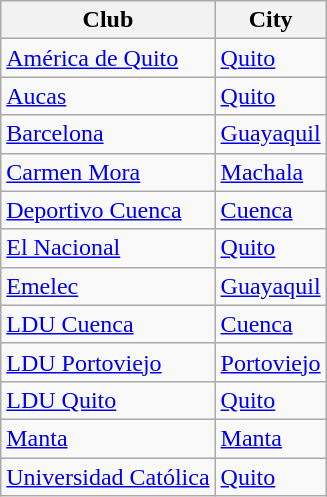<table class="wikitable sortable">
<tr>
<th>Club</th>
<th>City</th>
</tr>
<tr>
<td><a href='#'>América de Quito</a></td>
<td><a href='#'>Quito</a></td>
</tr>
<tr>
<td><a href='#'>Aucas</a></td>
<td><a href='#'>Quito</a></td>
</tr>
<tr>
<td><a href='#'>Barcelona</a></td>
<td><a href='#'>Guayaquil</a></td>
</tr>
<tr>
<td><a href='#'>Carmen Mora</a></td>
<td><a href='#'>Machala</a></td>
</tr>
<tr>
<td><a href='#'>Deportivo Cuenca</a></td>
<td><a href='#'>Cuenca</a></td>
</tr>
<tr>
<td><a href='#'>El Nacional</a></td>
<td><a href='#'>Quito</a></td>
</tr>
<tr>
<td><a href='#'>Emelec</a></td>
<td><a href='#'>Guayaquil</a></td>
</tr>
<tr>
<td><a href='#'>LDU Cuenca</a></td>
<td><a href='#'>Cuenca</a></td>
</tr>
<tr>
<td><a href='#'>LDU Portoviejo</a></td>
<td><a href='#'>Portoviejo</a></td>
</tr>
<tr>
<td><a href='#'>LDU Quito</a></td>
<td><a href='#'>Quito</a></td>
</tr>
<tr>
<td><a href='#'>Manta</a></td>
<td><a href='#'>Manta</a></td>
</tr>
<tr>
<td><a href='#'>Universidad Católica</a></td>
<td><a href='#'>Quito</a></td>
</tr>
</table>
